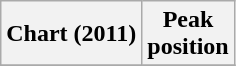<table class="wikitable plainrowheaders sortable">
<tr>
<th>Chart (2011)</th>
<th>Peak<br>position</th>
</tr>
<tr>
</tr>
</table>
